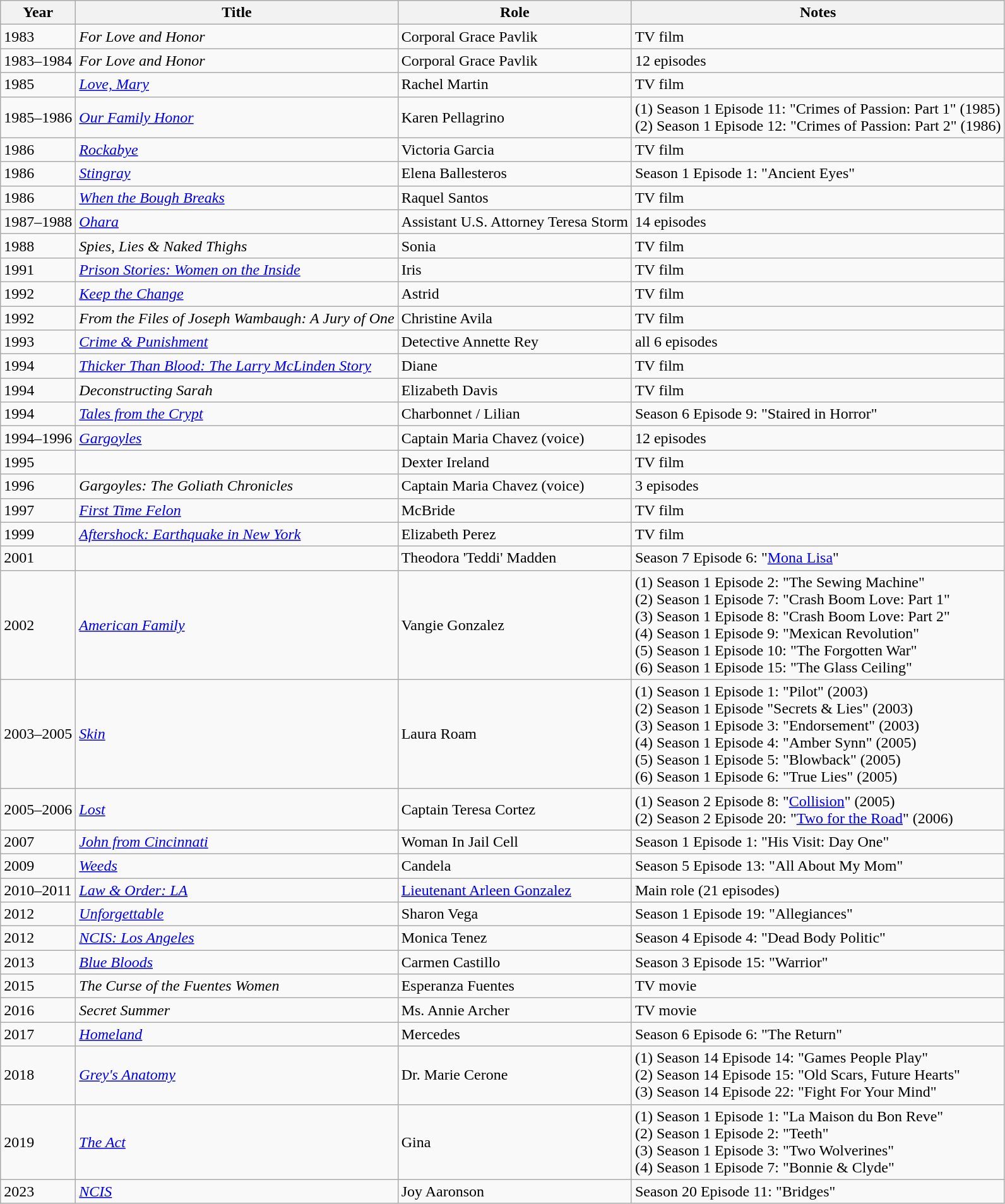<table class="wikitable sortable">
<tr>
<th>Year</th>
<th>Title</th>
<th>Role</th>
<th class="unsortable">Notes</th>
</tr>
<tr>
<td>1983</td>
<td><em>For Love and Honor</em></td>
<td>Corporal Grace Pavlik</td>
<td>TV film</td>
</tr>
<tr>
<td>1983–1984</td>
<td><em>For Love and Honor</em></td>
<td>Corporal Grace Pavlik</td>
<td>12 episodes</td>
</tr>
<tr>
<td>1985</td>
<td><em><a href='#'>Love, Mary</a></em></td>
<td>Rachel Martin</td>
<td>TV film</td>
</tr>
<tr>
<td>1985–1986</td>
<td><em><a href='#'>Our Family Honor</a></em></td>
<td>Karen Pellagrino</td>
<td>(1) Season 1 Episode 11: "Crimes of Passion: Part 1" (1985)<br>(2) Season 1 Episode 12: "Crimes of Passion: Part 2" (1986)</td>
</tr>
<tr>
<td>1986</td>
<td><em><a href='#'>Rockabye</a></em></td>
<td>Victoria Garcia</td>
<td>TV film</td>
</tr>
<tr>
<td>1986</td>
<td><em><a href='#'>Stingray</a></em></td>
<td>Elena Ballesteros</td>
<td>Season 1 Episode 1: "Ancient Eyes"</td>
</tr>
<tr>
<td>1986</td>
<td><em><a href='#'>When the Bough Breaks</a></em></td>
<td>Raquel Santos</td>
<td>TV film</td>
</tr>
<tr>
<td>1987–1988</td>
<td><em><a href='#'>Ohara</a></em></td>
<td>Assistant U.S. Attorney Teresa Storm</td>
<td>14 episodes</td>
</tr>
<tr>
<td>1988</td>
<td><em>Spies, Lies & Naked Thighs</em></td>
<td>Sonia</td>
<td>TV film</td>
</tr>
<tr>
<td>1991</td>
<td><em><a href='#'>Prison Stories: Women on the Inside</a></em></td>
<td>Iris</td>
<td>TV film</td>
</tr>
<tr>
<td>1992</td>
<td><em><a href='#'>Keep the Change</a></em></td>
<td>Astrid</td>
<td>TV film</td>
</tr>
<tr>
<td>1992</td>
<td><em>From the Files of Joseph Wambaugh: A Jury of One</em></td>
<td>Christine Avila</td>
<td>TV film</td>
</tr>
<tr>
<td>1993</td>
<td><em><a href='#'>Crime & Punishment</a></em></td>
<td>Detective Annette Rey</td>
<td>all 6 episodes</td>
</tr>
<tr>
<td>1994</td>
<td><em><a href='#'>Thicker Than Blood: The Larry McLinden Story</a></em></td>
<td>Diane</td>
<td>TV film</td>
</tr>
<tr>
<td>1994</td>
<td><em>Deconstructing Sarah</em></td>
<td>Elizabeth Davis</td>
<td>TV film</td>
</tr>
<tr>
<td>1994</td>
<td><em><a href='#'>Tales from the Crypt</a></em></td>
<td>Charbonnet / Lilian</td>
<td>Season 6 Episode 9: "Staired in Horror"</td>
</tr>
<tr>
<td>1994–1996</td>
<td><em><a href='#'>Gargoyles</a></em></td>
<td>Captain Maria Chavez (voice)</td>
<td>12 episodes</td>
</tr>
<tr>
<td>1995</td>
<td><em></em></td>
<td>Dexter Ireland</td>
<td>TV film</td>
</tr>
<tr>
<td>1996</td>
<td><em>Gargoyles: The Goliath Chronicles</em></td>
<td>Captain Maria Chavez (voice)</td>
<td>3 episodes</td>
</tr>
<tr>
<td>1997</td>
<td><em><a href='#'>First Time Felon</a></em></td>
<td>McBride</td>
<td>TV film</td>
</tr>
<tr>
<td>1999</td>
<td><em><a href='#'>Aftershock: Earthquake in New York</a></em></td>
<td>Elizabeth Perez</td>
<td>TV film</td>
</tr>
<tr>
<td>2001</td>
<td><em></em></td>
<td>Theodora 'Teddi' Madden</td>
<td>Season 7 Episode 6: "<a href='#'>Mona Lisa</a>"</td>
</tr>
<tr>
<td>2002</td>
<td><em><a href='#'>American Family</a></em></td>
<td>Vangie Gonzalez</td>
<td>(1) Season 1 Episode 2: "The Sewing Machine"<br>(2) Season 1 Episode 7: "Crash Boom Love: Part 1"<br>(3) Season 1 Episode 8: "Crash Boom Love: Part 2"<br>(4) Season 1 Episode 9: "Mexican Revolution"<br>(5) Season 1 Episode 10: "The Forgotten War"<br>(6) Season 1 Episode 15: "The Glass Ceiling"</td>
</tr>
<tr>
<td>2003–2005</td>
<td><em><a href='#'>Skin</a></em></td>
<td>Laura Roam</td>
<td>(1) Season 1 Episode 1: "Pilot" (2003)<br>(2) Season 1 Episode "Secrets & Lies" (2003)<br>(3) Season 1 Episode 3: "Endorsement" (2003)<br>(4) Season 1 Episode 4: "Amber Synn" (2005)<br>(5) Season 1 Episode 5: "Blowback" (2005)<br>(6) Season 1 Episode 6: "True Lies" (2005)</td>
</tr>
<tr>
<td>2005–2006</td>
<td><em><a href='#'>Lost</a></em></td>
<td>Captain Teresa Cortez</td>
<td>(1) Season 2 Episode 8: "<a href='#'>Collision</a>" (2005)<br>(2) Season 2 Episode 20: "<a href='#'>Two for the Road</a>" (2006)</td>
</tr>
<tr>
<td>2007</td>
<td><em><a href='#'>John from Cincinnati</a></em></td>
<td>Woman In Jail Cell</td>
<td>Season 1 Episode 1: "His Visit: Day One"</td>
</tr>
<tr>
<td>2009</td>
<td><em><a href='#'>Weeds</a></em></td>
<td>Candela</td>
<td>Season 5 Episode 13: "All About My Mom"</td>
</tr>
<tr>
<td>2010–2011</td>
<td><em><a href='#'>Law & Order: LA</a></em></td>
<td><a href='#'>Lieutenant Arleen Gonzalez</a></td>
<td>Main role (21 episodes)</td>
</tr>
<tr>
<td>2012</td>
<td><em><a href='#'>Unforgettable</a></em></td>
<td>Sharon Vega</td>
<td>Season 1 Episode 19: "Allegiances"</td>
</tr>
<tr>
<td>2012</td>
<td><em><a href='#'>NCIS: Los Angeles</a></em></td>
<td>Monica Tenez</td>
<td>Season 4 Episode 4: "Dead Body Politic"</td>
</tr>
<tr>
<td>2013</td>
<td><em><a href='#'>Blue Bloods</a></em></td>
<td>Carmen Castillo</td>
<td>Season 3 Episode 15: "Warrior"</td>
</tr>
<tr>
<td>2015</td>
<td><em>The Curse of the Fuentes Women</em></td>
<td>Esperanza Fuentes</td>
<td>TV movie</td>
</tr>
<tr>
<td>2016</td>
<td><em>Secret Summer</em></td>
<td>Ms. Annie Archer</td>
<td>TV movie</td>
</tr>
<tr>
<td>2017</td>
<td><em><a href='#'>Homeland</a></em></td>
<td>Mercedes</td>
<td>Season 6 Episode 6: "The Return"</td>
</tr>
<tr>
<td>2018</td>
<td><em><a href='#'>Grey's Anatomy</a></em></td>
<td>Dr. Marie Cerone</td>
<td>(1) Season 14 Episode 14: "Games People Play"<br>(2) Season 14 Episode 15: "Old Scars, Future Hearts"<br>(3) Season 14 Episode 22: "Fight For Your Mind"</td>
</tr>
<tr>
<td>2019</td>
<td><em><a href='#'>The Act</a></em></td>
<td>Gina</td>
<td>(1) Season 1 Episode 1: "La Maison du Bon Reve"<br>(2) Season 1 Episode 2: "Teeth"<br>(3) Season 1 Episode 3: "Two Wolverines"<br>(4) Season 1 Episode 7: "Bonnie & Clyde"</td>
</tr>
<tr>
<td>2023</td>
<td><em><a href='#'>NCIS</a></em></td>
<td>Joy Aaronson</td>
<td>Season 20 Episode 11: "Bridges"</td>
</tr>
</table>
